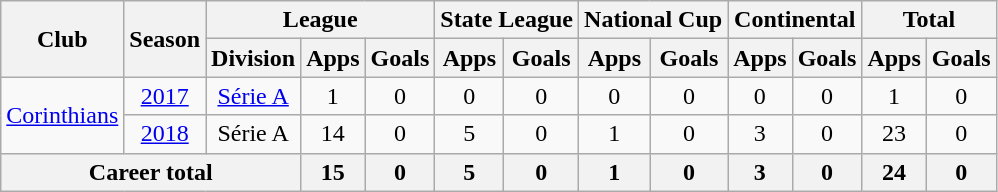<table class="wikitable" style="text-align: center;">
<tr>
<th rowspan="2">Club</th>
<th rowspan="2">Season</th>
<th colspan="3">League</th>
<th colspan="2">State League</th>
<th colspan="2">National Cup</th>
<th colspan="2">Continental</th>
<th colspan="2">Total</th>
</tr>
<tr>
<th>Division</th>
<th>Apps</th>
<th>Goals</th>
<th>Apps</th>
<th>Goals</th>
<th>Apps</th>
<th>Goals</th>
<th>Apps</th>
<th>Goals</th>
<th>Apps</th>
<th>Goals</th>
</tr>
<tr>
<td rowspan="2" valign="center"><a href='#'>Corinthians</a></td>
<td><a href='#'>2017</a></td>
<td><a href='#'>Série A</a></td>
<td>1</td>
<td>0</td>
<td>0</td>
<td>0</td>
<td>0</td>
<td>0</td>
<td>0</td>
<td>0</td>
<td>1</td>
<td>0</td>
</tr>
<tr>
<td><a href='#'>2018</a></td>
<td>Série A</td>
<td>14</td>
<td>0</td>
<td>5</td>
<td>0</td>
<td>1</td>
<td>0</td>
<td>3</td>
<td>0</td>
<td>23</td>
<td>0</td>
</tr>
<tr>
<th colspan="3">Career total</th>
<th>15</th>
<th>0</th>
<th>5</th>
<th>0</th>
<th>1</th>
<th>0</th>
<th>3</th>
<th>0</th>
<th>24</th>
<th>0</th>
</tr>
</table>
